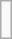<table class="wikitable" align="right">
<tr>
<td><br></td>
</tr>
</table>
